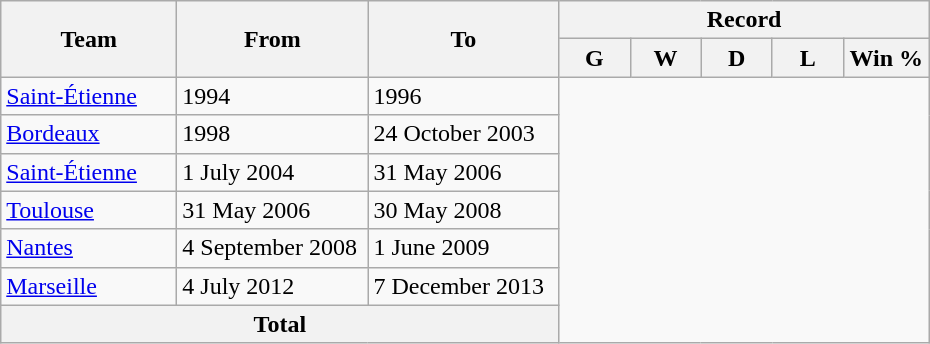<table class="wikitable" style="text-align: center">
<tr>
<th rowspan="2" width="110">Team</th>
<th rowspan="2" width="120">From</th>
<th rowspan="2" width="120">To</th>
<th colspan="7">Record</th>
</tr>
<tr>
<th width=40>G</th>
<th width=40>W</th>
<th width=40>D</th>
<th width=40>L</th>
<th width=50>Win %</th>
</tr>
<tr>
<td align=left><a href='#'>Saint-Étienne</a></td>
<td align="left">1994</td>
<td align="left">1996<br></td>
</tr>
<tr>
<td align=left><a href='#'>Bordeaux</a></td>
<td align="left">1998</td>
<td align="left">24 October 2003<br></td>
</tr>
<tr>
<td align=left><a href='#'>Saint-Étienne</a></td>
<td align="left">1 July 2004</td>
<td align="left">31 May 2006<br></td>
</tr>
<tr>
<td align=left><a href='#'>Toulouse</a></td>
<td align="left">31 May 2006</td>
<td align="left">30 May 2008<br></td>
</tr>
<tr>
<td align=left><a href='#'>Nantes</a></td>
<td align="left">4 September 2008</td>
<td align="left">1 June 2009<br></td>
</tr>
<tr>
<td align=left><a href='#'>Marseille</a></td>
<td align="left">4 July 2012</td>
<td align="left">7 December 2013<br></td>
</tr>
<tr>
<th colspan="3">Total<br></th>
</tr>
</table>
